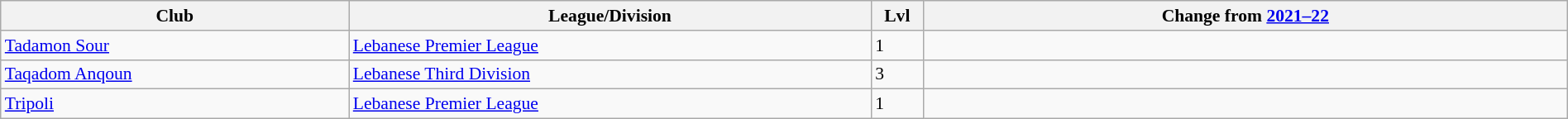<table class="wikitable sortable" width="100%" style="font-size:90%">
<tr>
<th width="20%">Club</th>
<th width="30%">League/Division</th>
<th width="3%">Lvl</th>
<th width="37%">Change from <a href='#'>2021–22</a></th>
</tr>
<tr>
<td><a href='#'>Tadamon Sour</a></td>
<td><a href='#'>Lebanese Premier League</a></td>
<td>1</td>
<td></td>
</tr>
<tr>
<td><a href='#'>Taqadom Anqoun</a></td>
<td><a href='#'>Lebanese Third Division</a></td>
<td>3</td>
<td></td>
</tr>
<tr>
<td><a href='#'>Tripoli</a></td>
<td><a href='#'>Lebanese Premier League</a></td>
<td>1</td>
<td></td>
</tr>
</table>
